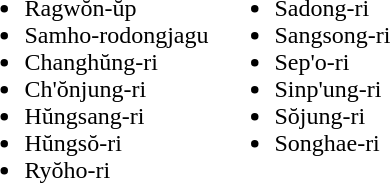<table>
<tr>
<td valign="top"><br><ul><li>Ragwŏn-ŭp</li><li>Samho-rodongjagu</li><li>Changhŭng-ri</li><li>Ch'ŏnjung-ri</li><li>Hŭngsang-ri</li><li>Hŭngsŏ-ri</li><li>Ryŏho-ri</li></ul></td>
<td valign="top"><br><ul><li>Sadong-ri</li><li>Sangsong-ri</li><li>Sep'o-ri</li><li>Sinp'ung-ri</li><li>Sŏjung-ri</li><li>Songhae-ri</li></ul></td>
</tr>
</table>
